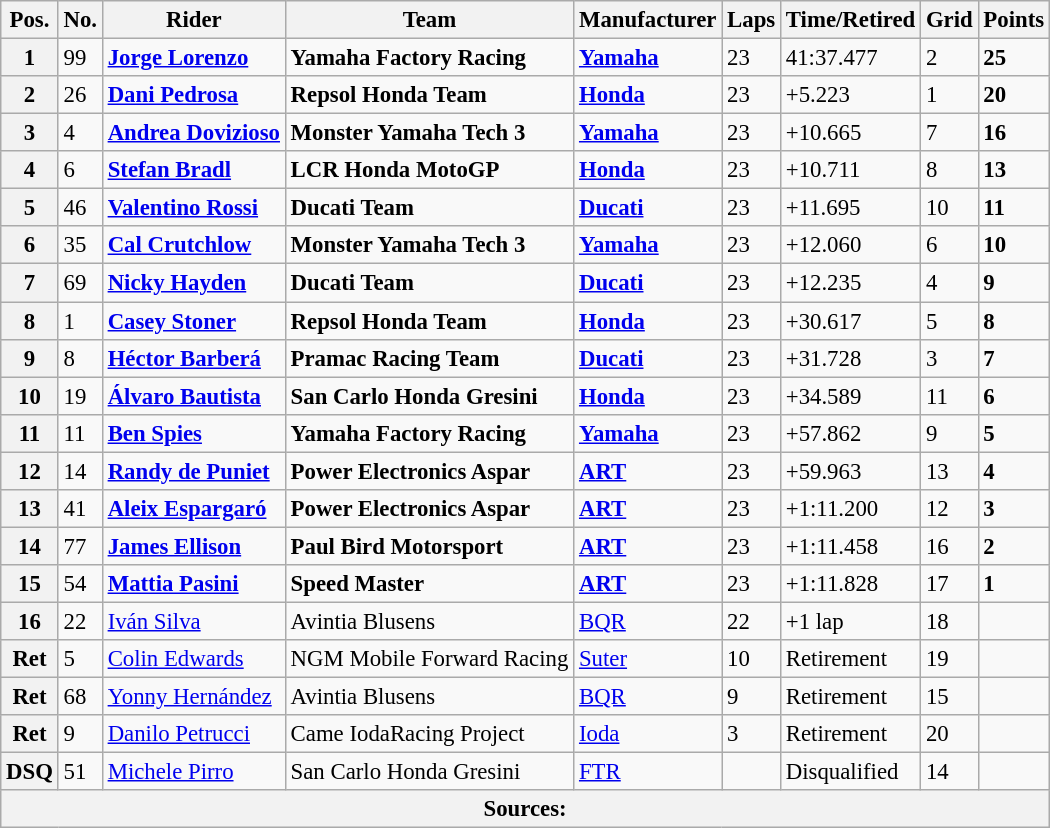<table class="wikitable" style="font-size: 95%;">
<tr>
<th>Pos.</th>
<th>No.</th>
<th>Rider</th>
<th>Team</th>
<th>Manufacturer</th>
<th>Laps</th>
<th>Time/Retired</th>
<th>Grid</th>
<th>Points</th>
</tr>
<tr>
<th>1</th>
<td>99</td>
<td> <strong><a href='#'>Jorge Lorenzo</a></strong></td>
<td><strong>Yamaha Factory Racing</strong></td>
<td><strong><a href='#'>Yamaha</a></strong></td>
<td>23</td>
<td>41:37.477</td>
<td>2</td>
<td><strong>25</strong></td>
</tr>
<tr>
<th>2</th>
<td>26</td>
<td> <strong><a href='#'>Dani Pedrosa</a></strong></td>
<td><strong>Repsol Honda Team</strong></td>
<td><strong><a href='#'>Honda</a></strong></td>
<td>23</td>
<td>+5.223</td>
<td>1</td>
<td><strong>20</strong></td>
</tr>
<tr>
<th>3</th>
<td>4</td>
<td> <strong><a href='#'>Andrea Dovizioso</a></strong></td>
<td><strong>Monster Yamaha Tech 3</strong></td>
<td><strong><a href='#'>Yamaha</a></strong></td>
<td>23</td>
<td>+10.665</td>
<td>7</td>
<td><strong>16</strong></td>
</tr>
<tr>
<th>4</th>
<td>6</td>
<td> <strong><a href='#'>Stefan Bradl</a></strong></td>
<td><strong>LCR Honda MotoGP</strong></td>
<td><strong><a href='#'>Honda</a></strong></td>
<td>23</td>
<td>+10.711</td>
<td>8</td>
<td><strong>13</strong></td>
</tr>
<tr>
<th>5</th>
<td>46</td>
<td> <strong><a href='#'>Valentino Rossi</a></strong></td>
<td><strong>Ducati Team</strong></td>
<td><strong><a href='#'>Ducati</a></strong></td>
<td>23</td>
<td>+11.695</td>
<td>10</td>
<td><strong>11</strong></td>
</tr>
<tr>
<th>6</th>
<td>35</td>
<td> <strong><a href='#'>Cal Crutchlow</a></strong></td>
<td><strong>Monster Yamaha Tech 3</strong></td>
<td><strong><a href='#'>Yamaha</a></strong></td>
<td>23</td>
<td>+12.060</td>
<td>6</td>
<td><strong>10</strong></td>
</tr>
<tr>
<th>7</th>
<td>69</td>
<td> <strong><a href='#'>Nicky Hayden</a></strong></td>
<td><strong>Ducati Team</strong></td>
<td><strong><a href='#'>Ducati</a></strong></td>
<td>23</td>
<td>+12.235</td>
<td>4</td>
<td><strong>9</strong></td>
</tr>
<tr>
<th>8</th>
<td>1</td>
<td> <strong><a href='#'>Casey Stoner</a></strong></td>
<td><strong>Repsol Honda Team</strong></td>
<td><strong><a href='#'>Honda</a></strong></td>
<td>23</td>
<td>+30.617</td>
<td>5</td>
<td><strong>8</strong></td>
</tr>
<tr>
<th>9</th>
<td>8</td>
<td> <strong><a href='#'>Héctor Barberá</a></strong></td>
<td><strong>Pramac Racing Team</strong></td>
<td><strong><a href='#'>Ducati</a></strong></td>
<td>23</td>
<td>+31.728</td>
<td>3</td>
<td><strong>7</strong></td>
</tr>
<tr>
<th>10</th>
<td>19</td>
<td> <strong><a href='#'>Álvaro Bautista</a></strong></td>
<td><strong>San Carlo Honda Gresini</strong></td>
<td><strong><a href='#'>Honda</a></strong></td>
<td>23</td>
<td>+34.589</td>
<td>11</td>
<td><strong>6</strong></td>
</tr>
<tr>
<th>11</th>
<td>11</td>
<td> <strong><a href='#'>Ben Spies</a></strong></td>
<td><strong>Yamaha Factory Racing</strong></td>
<td><strong><a href='#'>Yamaha</a></strong></td>
<td>23</td>
<td>+57.862</td>
<td>9</td>
<td><strong>5</strong></td>
</tr>
<tr>
<th>12</th>
<td>14</td>
<td> <strong><a href='#'>Randy de Puniet</a></strong></td>
<td><strong>Power Electronics Aspar</strong></td>
<td><strong><a href='#'>ART</a></strong></td>
<td>23</td>
<td>+59.963</td>
<td>13</td>
<td><strong>4</strong></td>
</tr>
<tr>
<th>13</th>
<td>41</td>
<td> <strong><a href='#'>Aleix Espargaró</a></strong></td>
<td><strong>Power Electronics Aspar</strong></td>
<td><strong><a href='#'>ART</a></strong></td>
<td>23</td>
<td>+1:11.200</td>
<td>12</td>
<td><strong>3</strong></td>
</tr>
<tr>
<th>14</th>
<td>77</td>
<td> <strong><a href='#'>James Ellison</a></strong></td>
<td><strong>Paul Bird Motorsport</strong></td>
<td><strong><a href='#'>ART</a></strong></td>
<td>23</td>
<td>+1:11.458</td>
<td>16</td>
<td><strong>2</strong></td>
</tr>
<tr>
<th>15</th>
<td>54</td>
<td> <strong><a href='#'>Mattia Pasini</a></strong></td>
<td><strong>Speed Master</strong></td>
<td><strong><a href='#'>ART</a></strong></td>
<td>23</td>
<td>+1:11.828</td>
<td>17</td>
<td><strong>1</strong></td>
</tr>
<tr>
<th>16</th>
<td>22</td>
<td> <a href='#'>Iván Silva</a></td>
<td>Avintia Blusens</td>
<td><a href='#'>BQR</a></td>
<td>22</td>
<td>+1 lap</td>
<td>18</td>
<td></td>
</tr>
<tr>
<th>Ret</th>
<td>5</td>
<td> <a href='#'>Colin Edwards</a></td>
<td>NGM Mobile Forward Racing</td>
<td><a href='#'>Suter</a></td>
<td>10</td>
<td>Retirement</td>
<td>19</td>
<td></td>
</tr>
<tr>
<th>Ret</th>
<td>68</td>
<td> <a href='#'>Yonny Hernández</a></td>
<td>Avintia Blusens</td>
<td><a href='#'>BQR</a></td>
<td>9</td>
<td>Retirement</td>
<td>15</td>
<td></td>
</tr>
<tr>
<th>Ret</th>
<td>9</td>
<td> <a href='#'>Danilo Petrucci</a></td>
<td>Came IodaRacing Project</td>
<td><a href='#'>Ioda</a></td>
<td>3</td>
<td>Retirement</td>
<td>20</td>
<td></td>
</tr>
<tr>
<th>DSQ</th>
<td>51</td>
<td> <a href='#'>Michele Pirro</a></td>
<td>San Carlo Honda Gresini</td>
<td><a href='#'>FTR</a></td>
<td></td>
<td>Disqualified</td>
<td>14</td>
<td></td>
</tr>
<tr>
<th colspan=9>Sources: </th>
</tr>
</table>
